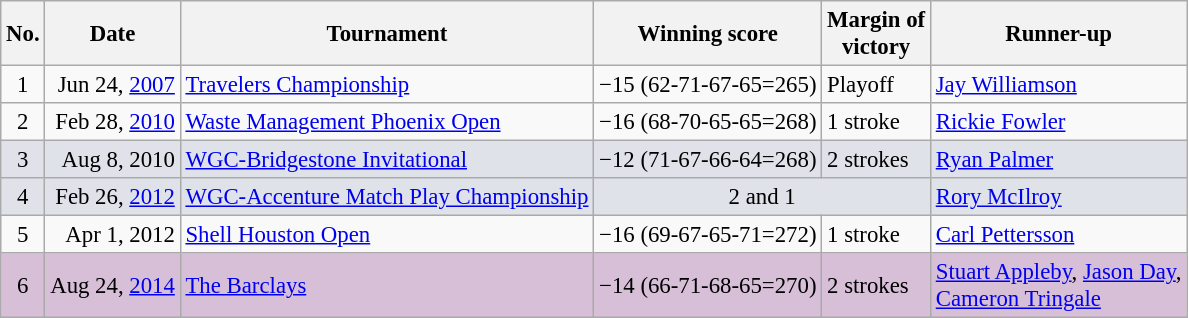<table class="wikitable" style="font-size:95%;">
<tr>
<th>No.</th>
<th>Date</th>
<th>Tournament</th>
<th>Winning score</th>
<th>Margin of<br>victory</th>
<th>Runner-up</th>
</tr>
<tr>
<td align=center>1</td>
<td align=right>Jun 24, <a href='#'>2007</a></td>
<td><a href='#'>Travelers Championship</a></td>
<td>−15 (62-71-67-65=265)</td>
<td>Playoff</td>
<td> <a href='#'>Jay Williamson</a></td>
</tr>
<tr>
<td align=center>2</td>
<td align=right>Feb 28, <a href='#'>2010</a></td>
<td><a href='#'>Waste Management Phoenix Open</a></td>
<td>−16 (68-70-65-65=268)</td>
<td>1 stroke</td>
<td> <a href='#'>Rickie Fowler</a></td>
</tr>
<tr style="background:#dfe2e9;">
<td align=center>3</td>
<td align=right>Aug 8, 2010</td>
<td><a href='#'>WGC-Bridgestone Invitational</a></td>
<td>−12 (71-67-66-64=268)</td>
<td>2 strokes</td>
<td> <a href='#'>Ryan Palmer</a></td>
</tr>
<tr style="background:#dfe2e9;">
<td align=center>4</td>
<td align=right>Feb 26, <a href='#'>2012</a></td>
<td><a href='#'>WGC-Accenture Match Play Championship</a></td>
<td colspan=2 align=center>2 and 1</td>
<td> <a href='#'>Rory McIlroy</a></td>
</tr>
<tr>
<td align=center>5</td>
<td align=right>Apr 1, 2012</td>
<td><a href='#'>Shell Houston Open</a></td>
<td>−16 (69-67-65-71=272)</td>
<td>1 stroke</td>
<td> <a href='#'>Carl Pettersson</a></td>
</tr>
<tr style="background:#D8BFD8;">
<td align=center>6</td>
<td align=right>Aug 24, <a href='#'>2014</a></td>
<td><a href='#'>The Barclays</a></td>
<td>−14 (66-71-68-65=270)</td>
<td>2 strokes</td>
<td> <a href='#'>Stuart Appleby</a>,  <a href='#'>Jason Day</a>,<br> <a href='#'>Cameron Tringale</a></td>
</tr>
</table>
